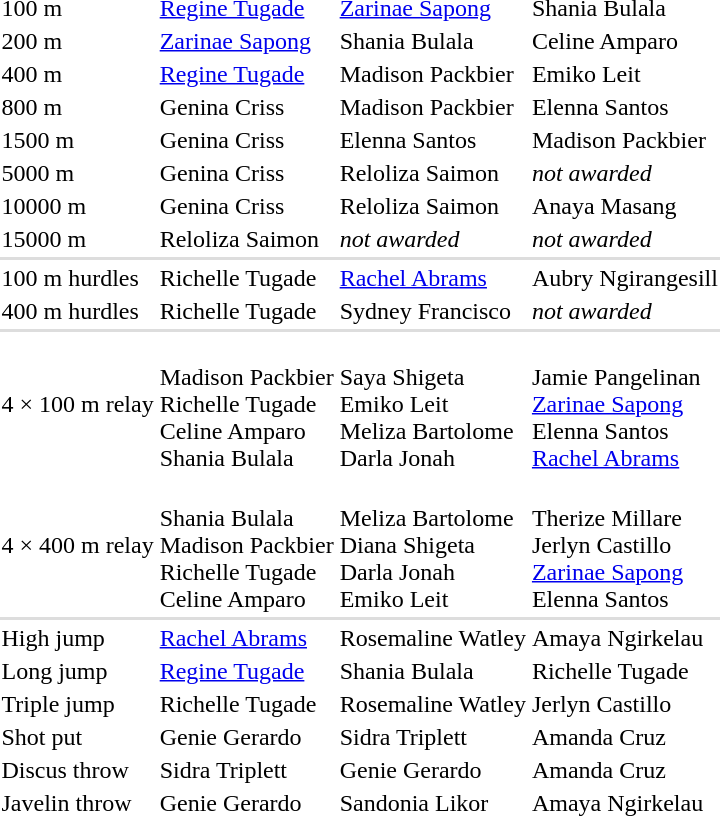<table>
<tr>
<td>100 m</td>
<td><a href='#'>Regine Tugade</a><br></td>
<td nowrap><a href='#'>Zarinae Sapong</a><br></td>
<td>Shania Bulala<br></td>
</tr>
<tr>
<td>200 m</td>
<td><a href='#'>Zarinae Sapong</a><br></td>
<td>Shania Bulala<br></td>
<td>Celine Amparo<br></td>
</tr>
<tr>
<td>400 m</td>
<td><a href='#'>Regine Tugade</a><br></td>
<td>Madison Packbier<br></td>
<td>Emiko Leit<br></td>
</tr>
<tr>
<td>800 m</td>
<td>Genina Criss<br></td>
<td>Madison Packbier<br></td>
<td nowrap>Elenna Santos<br></td>
</tr>
<tr>
<td>1500 m</td>
<td>Genina Criss<br></td>
<td nowrap>Elenna Santos<br></td>
<td>Madison Packbier<br></td>
</tr>
<tr>
<td>5000 m</td>
<td>Genina Criss<br></td>
<td>Reloliza Saimon<br></td>
<td><em>not awarded</em></td>
</tr>
<tr>
<td>10000 m</td>
<td>Genina Criss<br></td>
<td>Reloliza Saimon<br></td>
<td>Anaya Masang<br></td>
</tr>
<tr>
<td>15000 m</td>
<td>Reloliza Saimon<br></td>
<td><em>not awarded</em></td>
<td><em>not awarded</em></td>
</tr>
<tr bgcolor=#dddddd>
<td colspan=4></td>
</tr>
<tr>
<td>100 m hurdles</td>
<td>Richelle Tugade<br></td>
<td><a href='#'>Rachel Abrams</a><br></td>
<td>Aubry Ngirangesill<br></td>
</tr>
<tr>
<td>400 m hurdles</td>
<td>Richelle Tugade<br></td>
<td>Sydney Francisco<br></td>
<td><em>not awarded</em></td>
</tr>
<tr bgcolor=#dddddd>
<td colspan=4></td>
</tr>
<tr>
<td>4 × 100 m relay</td>
<td><br>Madison Packbier<br>Richelle Tugade<br>Celine Amparo<br>Shania Bulala</td>
<td><br>Saya Shigeta<br>Emiko Leit<br>Meliza Bartolome<br>Darla Jonah</td>
<td><br>Jamie Pangelinan<br><a href='#'>Zarinae Sapong</a><br>Elenna Santos<br><a href='#'>Rachel Abrams</a></td>
</tr>
<tr>
<td>4 × 400 m relay</td>
<td><br>Shania Bulala<br>Madison Packbier<br>Richelle Tugade<br>Celine Amparo</td>
<td><br>Meliza Bartolome<br>Diana Shigeta<br>Darla Jonah<br>Emiko Leit</td>
<td><br>Therize Millare<br>Jerlyn Castillo<br><a href='#'>Zarinae Sapong</a><br>Elenna Santos</td>
</tr>
<tr bgcolor=#dddddd>
<td colspan=4></td>
</tr>
<tr>
<td>High jump</td>
<td><a href='#'>Rachel Abrams</a><br></td>
<td>Rosemaline Watley<br></td>
<td>Amaya Ngirkelau<br></td>
</tr>
<tr>
<td>Long jump</td>
<td><a href='#'>Regine Tugade</a><br></td>
<td>Shania Bulala<br></td>
<td>Richelle Tugade<br></td>
</tr>
<tr>
<td>Triple jump</td>
<td>Richelle Tugade<br></td>
<td>Rosemaline Watley<br></td>
<td>Jerlyn Castillo<br></td>
</tr>
<tr>
<td>Shot put</td>
<td>Genie Gerardo<br></td>
<td>Sidra Triplett<br></td>
<td>Amanda Cruz<br></td>
</tr>
<tr>
<td>Discus throw</td>
<td>Sidra Triplett<br></td>
<td>Genie Gerardo<br></td>
<td>Amanda Cruz<br></td>
</tr>
<tr>
<td>Javelin throw</td>
<td>Genie Gerardo<br></td>
<td>Sandonia Likor<br></td>
<td>Amaya Ngirkelau<br></td>
</tr>
</table>
